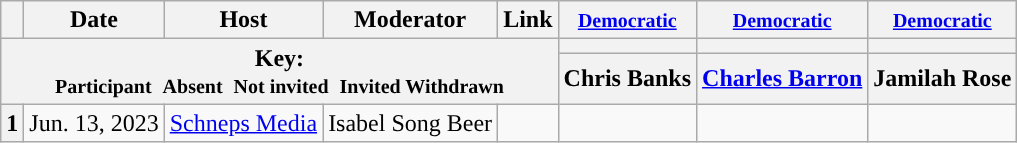<table class="wikitable" style="text-align:center;">
<tr>
<th scope="col"></th>
<th scope="col">Date</th>
<th scope="col">Host</th>
<th scope="col">Moderator</th>
<th scope="col">Link</th>
<th scope="col"><small><a href='#'>Democratic</a></small></th>
<th scope="col"><small><a href='#'>Democratic</a></small></th>
<th scope="col"><small><a href='#'>Democratic</a></small></th>
</tr>
<tr>
<th colspan="5" rowspan="2">Key:<br> <small>Participant </small>  <small>Absent </small>  <small>Not invited </small>  <small>Invited  Withdrawn</small></th>
<th scope="col" style="background:"></th>
<th scope="col" style="background:"></th>
<th scope="col" style="background:"></th>
</tr>
<tr>
<th scope="col">Chris Banks</th>
<th scope="col"><a href='#'>Charles Barron</a></th>
<th scope="col">Jamilah Rose</th>
</tr>
<tr>
<th>1</th>
<td style="white-space:nowrap;">Jun. 13, 2023</td>
<td style="white-space:nowrap;"><a href='#'>Schneps Media</a></td>
<td style="white-space:nowrap;">Isabel Song Beer</td>
<td style="white-space:nowrap;"></td>
<td></td>
<td></td>
<td></td>
</tr>
</table>
